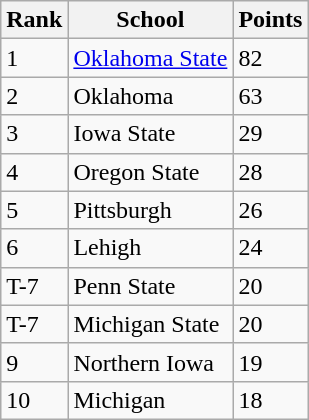<table class="wikitable">
<tr>
<th>Rank</th>
<th>School</th>
<th>Points</th>
</tr>
<tr>
<td>1</td>
<td><a href='#'>Oklahoma State</a></td>
<td>82</td>
</tr>
<tr>
<td>2</td>
<td>Oklahoma</td>
<td>63</td>
</tr>
<tr>
<td>3</td>
<td>Iowa State</td>
<td>29</td>
</tr>
<tr>
<td>4</td>
<td>Oregon State</td>
<td>28</td>
</tr>
<tr>
<td>5</td>
<td>Pittsburgh</td>
<td>26</td>
</tr>
<tr>
<td>6</td>
<td>Lehigh</td>
<td>24</td>
</tr>
<tr>
<td>T-7</td>
<td>Penn State</td>
<td>20</td>
</tr>
<tr>
<td>T-7</td>
<td>Michigan State</td>
<td>20</td>
</tr>
<tr>
<td>9</td>
<td>Northern Iowa</td>
<td>19</td>
</tr>
<tr>
<td>10</td>
<td>Michigan</td>
<td>18</td>
</tr>
</table>
